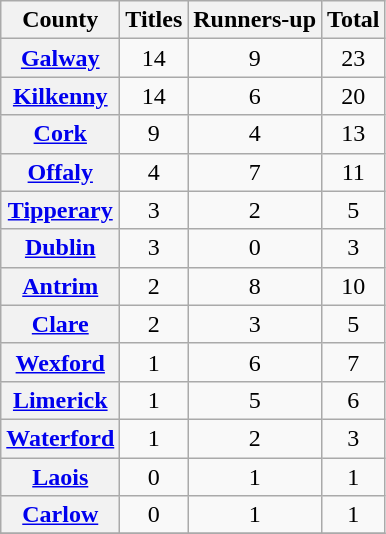<table class="wikitable plainrowheaders sortable">
<tr>
<th scope="col">County</th>
<th scope="col">Titles</th>
<th scope="col">Runners-up</th>
<th scope="col">Total</th>
</tr>
<tr align="center" |>
<th scope="row"> <a href='#'>Galway</a></th>
<td>14</td>
<td>9</td>
<td>23</td>
</tr>
<tr align="center" |>
<th scope="row"> <a href='#'>Kilkenny</a></th>
<td>14</td>
<td>6</td>
<td>20</td>
</tr>
<tr align="center" |>
<th scope="row"> <a href='#'>Cork</a></th>
<td>9</td>
<td>4</td>
<td>13</td>
</tr>
<tr align="center" |>
<th scope="row"> <a href='#'>Offaly</a></th>
<td>4</td>
<td>7</td>
<td>11</td>
</tr>
<tr align="center" |>
<th scope="row"> <a href='#'>Tipperary</a></th>
<td>3</td>
<td>2</td>
<td>5</td>
</tr>
<tr align="center" |>
<th scope="row"> <a href='#'>Dublin</a></th>
<td>3</td>
<td>0</td>
<td>3</td>
</tr>
<tr align="center" |>
<th scope="row"> <a href='#'>Antrim</a></th>
<td>2</td>
<td>8</td>
<td>10</td>
</tr>
<tr align="center" |>
<th scope="row"> <a href='#'>Clare</a></th>
<td>2</td>
<td>3</td>
<td>5</td>
</tr>
<tr align="center" |>
<th scope="row"> <a href='#'>Wexford</a></th>
<td>1</td>
<td>6</td>
<td>7</td>
</tr>
<tr align="center" |>
<th scope="row"> <a href='#'>Limerick</a></th>
<td>1</td>
<td>5</td>
<td>6</td>
</tr>
<tr align="center" |>
<th scope="row"> <a href='#'>Waterford</a></th>
<td>1</td>
<td>2</td>
<td>3</td>
</tr>
<tr align="center" |>
<th scope="row"> <a href='#'>Laois</a></th>
<td>0</td>
<td>1</td>
<td>1</td>
</tr>
<tr align="center" |>
<th scope="row"> <a href='#'>Carlow</a></th>
<td>0</td>
<td>1</td>
<td>1</td>
</tr>
<tr>
</tr>
</table>
